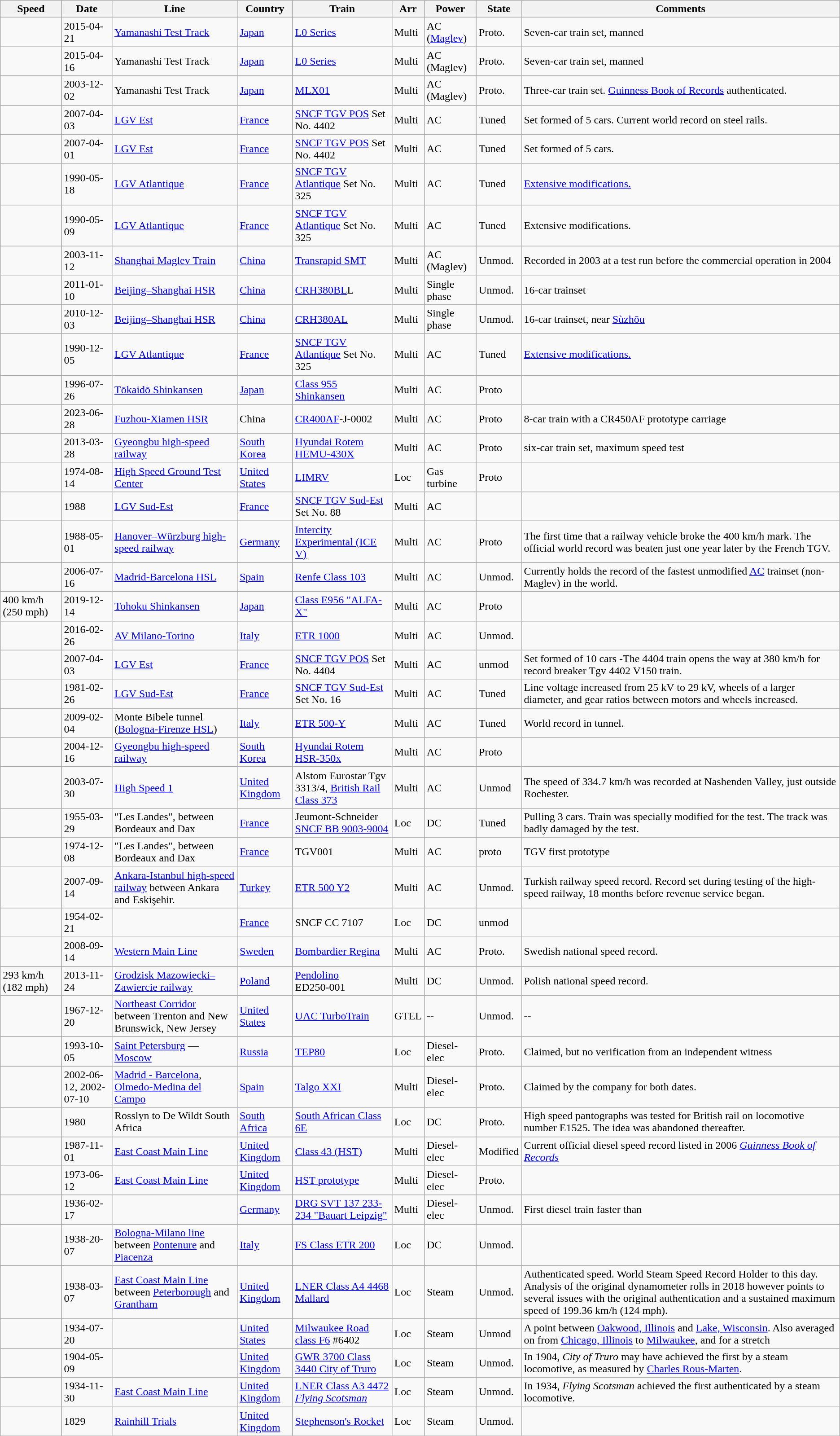<table class="wikitable sortable">
<tr>
<th scope="col">Speed</th>
<th scope="col">Date</th>
<th scope="col">Line</th>
<th scope="col" style="width:75px;">Country</th>
<th scope="col" style="width:140px;">Train</th>
<th scope="col">Arr                  </th>
<th scope="col" style="width:70px;">Power   </th>
<th scope="col">State                    </th>
<th scope="col" class=unsortable>Comments</th>
</tr>
<tr>
<td></td>
<td>2015-04-21</td>
<td><a href='#'>Yamanashi Test Track</a></td>
<td><a href='#'>Japan</a></td>
<td><a href='#'>L0 Series</a></td>
<td>Multi</td>
<td>AC (<a href='#'>Maglev</a>)</td>
<td>Proto.</td>
<td>Seven-car train set, manned</td>
</tr>
<tr>
<td></td>
<td>2015-04-16</td>
<td>Yamanashi Test Track</td>
<td><a href='#'>Japan</a></td>
<td><a href='#'>L0 Series</a></td>
<td>Multi</td>
<td>AC (Maglev)</td>
<td>Proto.</td>
<td>Seven-car train set, manned</td>
</tr>
<tr>
<td></td>
<td>2003-12-02</td>
<td>Yamanashi Test Track</td>
<td><a href='#'>Japan</a></td>
<td><a href='#'>MLX01</a></td>
<td>Multi</td>
<td>AC (Maglev)</td>
<td>Proto.</td>
<td>Three-car train set. <a href='#'>Guinness Book of Records</a> authenticated.</td>
</tr>
<tr>
<td></td>
<td>2007-04-03</td>
<td><a href='#'>LGV Est</a></td>
<td><a href='#'>France</a></td>
<td><a href='#'>SNCF TGV POS</a> Set No. 4402</td>
<td>Multi</td>
<td>AC</td>
<td>Tuned</td>
<td>Set formed of 5 cars. Current world record on steel rails.</td>
</tr>
<tr>
<td></td>
<td>2007-04-01</td>
<td><a href='#'>LGV Est</a></td>
<td><a href='#'>France</a></td>
<td><a href='#'>SNCF TGV POS</a> Set No. 4402</td>
<td>Multi</td>
<td>AC</td>
<td>Tuned</td>
<td>Set formed of 5 cars.</td>
</tr>
<tr>
<td></td>
<td>1990-05-18</td>
<td><a href='#'>LGV Atlantique</a></td>
<td><a href='#'>France</a></td>
<td><a href='#'>SNCF TGV Atlantique</a> Set No. 325</td>
<td>Multi</td>
<td>AC</td>
<td>Tuned</td>
<td><a href='#'>Extensive modifications.</a></td>
</tr>
<tr>
<td></td>
<td>1990-05-09</td>
<td><a href='#'>LGV Atlantique</a></td>
<td><a href='#'>France</a></td>
<td><a href='#'>SNCF TGV Atlantique</a> Set No. 325</td>
<td>Multi</td>
<td>AC</td>
<td>Tuned</td>
<td>Extensive modifications.</td>
</tr>
<tr>
<td></td>
<td>2003-11-12</td>
<td><a href='#'>Shanghai Maglev Train</a></td>
<td><a href='#'>China</a></td>
<td><a href='#'>Transrapid SMT</a></td>
<td>Multi</td>
<td>AC (Maglev)</td>
<td>Unmod.</td>
<td>Recorded in 2003 at a test run before the commercial operation in 2004</td>
</tr>
<tr>
<td></td>
<td>2011-01-10</td>
<td><a href='#'>Beijing–Shanghai HSR</a></td>
<td><a href='#'>China</a></td>
<td><a href='#'>CRH380BL</a>L</td>
<td>Multi</td>
<td>Single phase</td>
<td>Unmod.</td>
<td>16-car trainset</td>
</tr>
<tr>
<td></td>
<td>2010-12-03</td>
<td><a href='#'>Beijing–Shanghai HSR</a></td>
<td><a href='#'>China</a></td>
<td><a href='#'>CRH380AL</a></td>
<td>Multi</td>
<td>Single phase</td>
<td>Unmod.</td>
<td>16-car trainset, near <a href='#'>Sùzhōu</a></td>
</tr>
<tr>
<td></td>
<td>1990-12-05</td>
<td><a href='#'>LGV Atlantique</a></td>
<td><a href='#'>France</a></td>
<td><a href='#'>SNCF TGV Atlantique</a> Set No. 325</td>
<td>Multi</td>
<td>AC</td>
<td>Tuned</td>
<td><a href='#'>Extensive modifications.</a></td>
</tr>
<tr>
<td><br></td>
<td>1996-07-26</td>
<td><a href='#'>Tōkaidō Shinkansen</a></td>
<td><a href='#'>Japan</a></td>
<td><a href='#'>Class 955 Shinkansen</a></td>
<td>Multi</td>
<td>AC</td>
<td>Proto</td>
<td></td>
</tr>
<tr>
<td></td>
<td>2023-06-28</td>
<td><a href='#'>Fuzhou-Xiamen HSR</a></td>
<td>China</td>
<td><a href='#'>CR400AF</a>-J-0002</td>
<td>Multi</td>
<td>AC</td>
<td>Proto</td>
<td>8-car train with a CR450AF prototype carriage</td>
</tr>
<tr>
<td></td>
<td>2013-03-28</td>
<td><a href='#'>Gyeongbu high-speed railway</a></td>
<td><a href='#'>South Korea</a></td>
<td><a href='#'>Hyundai Rotem HEMU-430X</a></td>
<td>Multi</td>
<td>AC</td>
<td>Proto</td>
<td>six-car train set, maximum speed test</td>
</tr>
<tr>
<td></td>
<td>1974-08-14</td>
<td><a href='#'>High Speed Ground Test Center</a></td>
<td><a href='#'>United States</a></td>
<td><a href='#'>LIMRV</a></td>
<td>Loc</td>
<td>Gas turbine</td>
<td>Proto</td>
<td></td>
</tr>
<tr>
<td></td>
<td>1988</td>
<td><a href='#'>LGV Sud-Est</a></td>
<td><a href='#'>France</a></td>
<td><a href='#'>SNCF TGV Sud-Est</a> Set No. 88</td>
<td>Multi</td>
<td>AC</td>
<td></td>
<td></td>
</tr>
<tr>
<td></td>
<td>1988-05-01</td>
<td><a href='#'>Hanover–Würzburg high-speed railway</a></td>
<td><a href='#'>Germany</a></td>
<td><a href='#'>Intercity Experimental (ICE V)</a></td>
<td>Multi</td>
<td>AC</td>
<td>Proto</td>
<td>The first time that a railway vehicle broke the 400 km/h mark. The official world record was beaten just one year later by the French TGV.</td>
</tr>
<tr>
<td></td>
<td>2006-07-16</td>
<td><a href='#'>Madrid-Barcelona HSL</a></td>
<td><a href='#'>Spain</a></td>
<td><a href='#'>Renfe Class 103</a></td>
<td>Multi</td>
<td>AC</td>
<td>Unmod.</td>
<td>Currently holds the record of the fastest unmodified <a href='#'>AC</a> trainset (non-Maglev) in the world.</td>
</tr>
<tr>
<td>400 km/h (250 mph)</td>
<td>2019-12-14</td>
<td><a href='#'>Tohoku Shinkansen</a></td>
<td><a href='#'>Japan</a></td>
<td><a href='#'>Class E956 "ALFA-X"</a></td>
<td>Multi</td>
<td>AC</td>
<td>Proto</td>
<td></td>
</tr>
<tr>
<td></td>
<td>2016-02-26</td>
<td><a href='#'>AV Milano-Torino</a></td>
<td><a href='#'>Italy</a></td>
<td><a href='#'>ETR 1000</a></td>
<td>Multi</td>
<td>AC</td>
<td>Unmod.</td>
<td></td>
</tr>
<tr>
<td></td>
<td>2007-04-03</td>
<td><a href='#'>LGV Est</a></td>
<td><a href='#'>France</a></td>
<td><a href='#'>SNCF TGV POS</a> Set No. 4404</td>
<td>Multi</td>
<td>AC</td>
<td>unmod</td>
<td>Set formed of 10 cars -The 4404 train opens the way at 380 km/h for record breaker Tgv 4402 V150 train.</td>
</tr>
<tr>
<td></td>
<td>1981-02-26</td>
<td><a href='#'>LGV Sud-Est</a></td>
<td><a href='#'>France</a></td>
<td><a href='#'>SNCF TGV Sud-Est</a> Set No. 16</td>
<td>Multi</td>
<td>AC</td>
<td>Tuned</td>
<td>Line voltage increased from 25 kV to 29 kV, wheels of a larger diameter, and gear ratios between motors and wheels increased.</td>
</tr>
<tr>
<td></td>
<td>2009-02-04</td>
<td>Monte Bibele tunnel (<a href='#'>Bologna-Firenze HSL</a>)</td>
<td><a href='#'>Italy</a></td>
<td><a href='#'>ETR 500-Y</a></td>
<td>Multi</td>
<td>AC</td>
<td>Tuned</td>
<td>World record in tunnel.</td>
</tr>
<tr>
<td></td>
<td>2004-12-16</td>
<td><a href='#'>Gyeongbu high-speed railway</a></td>
<td><a href='#'>South Korea</a></td>
<td><a href='#'>Hyundai Rotem HSR-350x</a></td>
<td>Multi</td>
<td>AC</td>
<td>Proto</td>
<td></td>
</tr>
<tr>
<td></td>
<td>2003-07-30</td>
<td><a href='#'>High Speed 1</a></td>
<td><a href='#'>United Kingdom</a></td>
<td>Alstom Eurostar Tgv 3313/4, <a href='#'>British Rail Class 373</a></td>
<td>Multi</td>
<td>AC</td>
<td>Unmod</td>
<td>The speed of 334.7 km/h was recorded at Nashenden Valley, just outside Rochester.</td>
</tr>
<tr>
<td></td>
<td>1955-03-29</td>
<td>"Les Landes", between Bordeaux and Dax</td>
<td><a href='#'>France</a></td>
<td>Jeumont-Schneider <a href='#'>SNCF BB 9003-9004</a></td>
<td>Loc</td>
<td>DC</td>
<td>Tuned</td>
<td>Pulling 3 cars. Train was specially modified for the test. The track was badly damaged by the test.</td>
</tr>
<tr>
<td></td>
<td>1974-12-08</td>
<td>"Les Landes", between Bordeaux and Dax</td>
<td><a href='#'>France</a></td>
<td>TGV001</td>
<td>Multi</td>
<td>AC</td>
<td>proto</td>
<td>TGV first prototype</td>
</tr>
<tr>
<td> </td>
<td>2007-09-14</td>
<td><a href='#'>Ankara-Istanbul high-speed railway</a> between Ankara and Eskişehir.</td>
<td><a href='#'>Turkey</a></td>
<td><a href='#'>ETR 500 Y2</a></td>
<td>Multi</td>
<td>AC</td>
<td>Unmod.</td>
<td>Turkish railway speed record. Record set during testing of the high-speed railway, 18 months before revenue service began.</td>
</tr>
<tr>
<td></td>
<td>1954-02-21</td>
<td></td>
<td><a href='#'>France</a></td>
<td>SNCF CC 7107</td>
<td>Loc</td>
<td>DC</td>
<td>unmod</td>
<td></td>
</tr>
<tr>
<td></td>
<td>2008-09-14</td>
<td><a href='#'>Western Main Line</a></td>
<td><a href='#'>Sweden</a></td>
<td><a href='#'>Bombardier Regina</a></td>
<td>Multi</td>
<td>AC</td>
<td>Proto.</td>
<td>Swedish national speed record.</td>
</tr>
<tr>
<td>293 km/h (182 mph)</td>
<td>2013-11-24</td>
<td><a href='#'>Grodzisk Mazowiecki–Zawiercie railway</a></td>
<td><a href='#'>Poland</a></td>
<td><a href='#'>Pendolino</a><br>ED250-001</td>
<td>Multi</td>
<td>DC</td>
<td>Unmod.</td>
<td>Polish national speed record.</td>
</tr>
<tr>
<td></td>
<td>1967-12-20</td>
<td><a href='#'>Northeast Corridor</a> between Trenton and New Brunswick, New Jersey</td>
<td><a href='#'>United States</a></td>
<td><a href='#'>UAC TurboTrain</a></td>
<td>GTEL</td>
<td>--</td>
<td>Unmod.</td>
<td>--</td>
</tr>
<tr>
<td></td>
<td>1993-10-05</td>
<td><a href='#'>Saint Petersburg</a> — <a href='#'>Moscow</a></td>
<td><a href='#'>Russia</a></td>
<td><a href='#'>TEP80</a></td>
<td>Loc</td>
<td>Diesel-elec</td>
<td>Proto.</td>
<td>Claimed, but no verification from an independent witness</td>
</tr>
<tr>
<td></td>
<td>2002-06-12, 2002-07-10</td>
<td><a href='#'>Madrid - Barcelona</a>, <a href='#'>Olmedo-Medina del Campo</a></td>
<td><a href='#'>Spain</a></td>
<td><a href='#'>Talgo XXI</a></td>
<td>Multi</td>
<td>Diesel-elec</td>
<td>Proto.</td>
<td>Claimed by the company for both dates.</td>
</tr>
<tr>
<td></td>
<td>1980</td>
<td>Rosslyn to De Wildt South Africa</td>
<td><a href='#'>South Africa</a></td>
<td><a href='#'>South African Class 6E</a></td>
<td>Loc</td>
<td>DC</td>
<td>Proto.</td>
<td>High speed pantographs was tested for British rail on locomotive number E1525. The idea was abandoned thereafter.</td>
</tr>
<tr>
<td></td>
<td>1987-11-01</td>
<td><a href='#'>East Coast Main Line</a></td>
<td><a href='#'>United Kingdom</a></td>
<td><a href='#'>Class 43 (HST)</a></td>
<td>Multi</td>
<td>Diesel-elec</td>
<td>Modified</td>
<td>Current official diesel speed record listed in 2006 <em><a href='#'>Guinness Book of Records</a></em></td>
</tr>
<tr>
<td></td>
<td>1973-06-12</td>
<td><a href='#'>East Coast Main Line</a></td>
<td><a href='#'>United Kingdom</a></td>
<td><a href='#'>HST prototype</a></td>
<td>Multi</td>
<td>Diesel-elec</td>
<td>Proto.</td>
<td></td>
</tr>
<tr>
<td></td>
<td>1936-02-17</td>
<td></td>
<td><a href='#'>Germany</a></td>
<td><a href='#'>DRG SVT 137 233-234 "Bauart Leipzig"</a></td>
<td>Multi</td>
<td>Diesel-elec</td>
<td>Unmod.</td>
<td>First diesel train faster than </td>
</tr>
<tr>
<td></td>
<td>1938-20-07</td>
<td><a href='#'>Bologna-Milano line</a> between <a href='#'>Pontenure</a> and <a href='#'>Piacenza</a></td>
<td><a href='#'>Italy</a></td>
<td><a href='#'>FS Class ETR 200</a></td>
<td>Loc</td>
<td>DC</td>
<td>Unmod.</td>
<td></td>
</tr>
<tr>
<td></td>
<td>1938-03-07</td>
<td><a href='#'>East Coast Main Line</a> between <a href='#'>Peterborough</a> and <a href='#'>Grantham</a></td>
<td><a href='#'>United Kingdom</a></td>
<td><a href='#'>LNER Class A4 4468 Mallard</a></td>
<td>Loc</td>
<td>Steam</td>
<td>Unmod.</td>
<td>Authenticated speed. World Steam Speed Record Holder to this day. Analysis of the original dynamometer rolls in 2018 however points to several issues with the original authentication and a sustained maximum speed of 199.36 km/h (124 mph).</td>
</tr>
<tr>
<td></td>
<td>1934-07-20</td>
<td></td>
<td><a href='#'>United States</a></td>
<td><a href='#'>Milwaukee Road class F6</a> #6402</td>
<td>Loc</td>
<td>Steam</td>
<td>Unmod</td>
<td>A point between <a href='#'>Oakwood, Illinois</a> and <a href='#'>Lake, Wisconsin</a>. Also averaged  on  from <a href='#'>Chicago, Illinois</a> to <a href='#'>Milwaukee</a>, and  for a  stretch</td>
</tr>
<tr>
<td></td>
<td>1904-05-09</td>
<td></td>
<td><a href='#'>United Kingdom</a></td>
<td><a href='#'>GWR 3700 Class 3440 City of Truro</a></td>
<td>Loc</td>
<td>Steam</td>
<td>Unmod.</td>
<td>In 1904, <em>City of Truro</em> may have achieved the first  by a steam locomotive, as measured by <a href='#'>Charles Rous-Marten</a>.</td>
</tr>
<tr>
<td></td>
<td>1934-11-30</td>
<td><a href='#'>East Coast Main Line</a></td>
<td><a href='#'>United Kingdom</a></td>
<td><a href='#'>LNER Class A3 4472 <em>Flying Scotsman</em></a></td>
<td>Loc</td>
<td>Steam</td>
<td>Unmod.</td>
<td>In 1934, <em>Flying Scotsman</em> achieved the first authenticated  by a steam locomotive.</td>
</tr>
<tr>
<td></td>
<td>1829</td>
<td><a href='#'>Rainhill Trials</a></td>
<td><a href='#'>United Kingdom</a></td>
<td><a href='#'>Stephenson's Rocket</a></td>
<td>Loc</td>
<td>Steam</td>
<td>Unmod.</td>
<td></td>
</tr>
</table>
